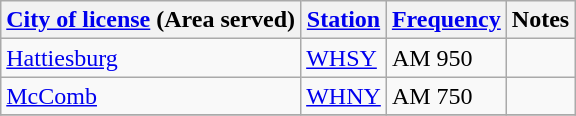<table class="wikitable sortable">
<tr>
<th><a href='#'>City of license</a> (Area served)</th>
<th><a href='#'>Station</a></th>
<th><a href='#'>Frequency</a></th>
<th>Notes</th>
</tr>
<tr>
<td><a href='#'>Hattiesburg</a></td>
<td><a href='#'>WHSY</a></td>
<td>AM 950</td>
<td></td>
</tr>
<tr>
<td><a href='#'>McComb</a></td>
<td><a href='#'>WHNY</a></td>
<td>AM 750</td>
<td></td>
</tr>
<tr>
</tr>
</table>
